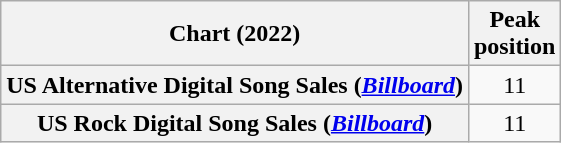<table class="wikitable sortable plainrowheaders" style="text-align:center">
<tr>
<th scope="col">Chart (2022)</th>
<th scope="col">Peak<br>position</th>
</tr>
<tr>
<th scope="row">US Alternative Digital Song Sales (<em><a href='#'>Billboard</a></em>)</th>
<td>11</td>
</tr>
<tr>
<th scope="row">US Rock Digital Song Sales (<em><a href='#'>Billboard</a></em>)</th>
<td>11</td>
</tr>
</table>
